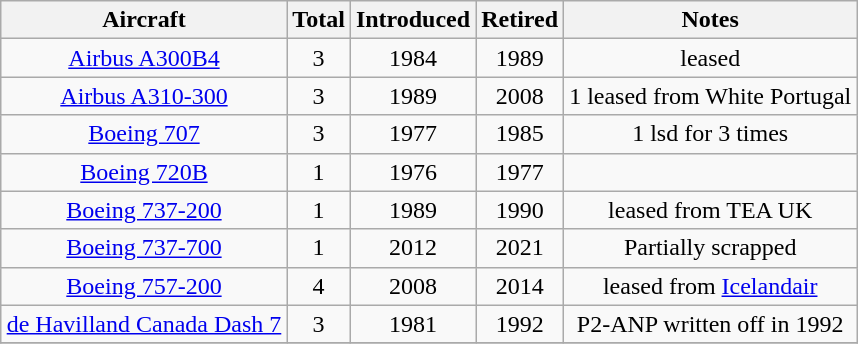<table class=wikitable style="text-align:center;margin:auto;">
<tr>
<th>Aircraft</th>
<th>Total</th>
<th>Introduced</th>
<th>Retired</th>
<th>Notes</th>
</tr>
<tr>
<td><a href='#'>Airbus A300B4</a></td>
<td>3</td>
<td>1984</td>
<td>1989</td>
<td>leased</td>
</tr>
<tr>
<td><a href='#'>Airbus A310-300</a></td>
<td>3</td>
<td>1989</td>
<td>2008</td>
<td>1 leased from White Portugal</td>
</tr>
<tr>
<td><a href='#'>Boeing 707</a></td>
<td>3</td>
<td>1977</td>
<td>1985</td>
<td>1 lsd for 3 times</td>
</tr>
<tr>
<td><a href='#'>Boeing 720B</a></td>
<td>1</td>
<td>1976</td>
<td>1977</td>
</tr>
<tr>
<td><a href='#'>Boeing 737-200</a></td>
<td>1</td>
<td>1989</td>
<td>1990</td>
<td>leased from TEA UK</td>
</tr>
<tr>
<td><a href='#'>Boeing 737-700</a></td>
<td>1</td>
<td>2012</td>
<td>2021</td>
<td>Partially scrapped</td>
</tr>
<tr>
<td><a href='#'>Boeing 757-200</a></td>
<td>4</td>
<td>2008</td>
<td>2014</td>
<td>leased from <a href='#'>Icelandair</a></td>
</tr>
<tr>
<td><a href='#'>de Havilland Canada Dash 7</a></td>
<td>3</td>
<td>1981</td>
<td>1992</td>
<td>P2-ANP written off in 1992</td>
</tr>
<tr>
</tr>
</table>
